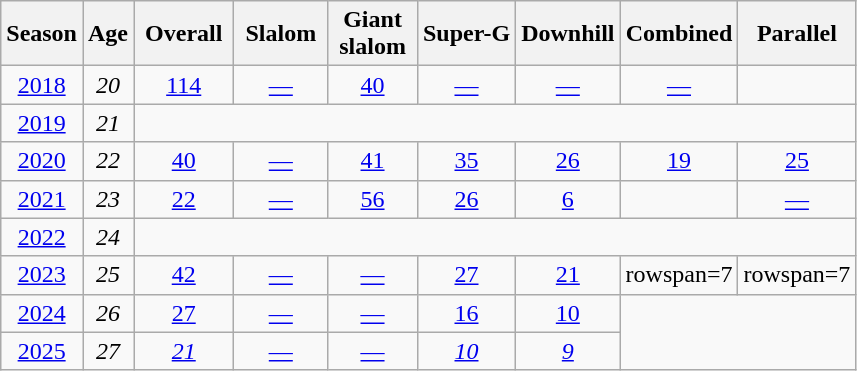<table class=wikitable style="text-align:center">
<tr>
<th>Season</th>
<th>Age</th>
<th> Overall </th>
<th> Slalom </th>
<th>Giant<br> slalom </th>
<th>Super-G</th>
<th>Downhill</th>
<th>Combined</th>
<th>Parallel</th>
</tr>
<tr>
<td><a href='#'>2018</a></td>
<td><em>20</em></td>
<td><a href='#'>114</a></td>
<td><a href='#'>—</a></td>
<td><a href='#'>40</a></td>
<td><a href='#'>—</a></td>
<td><a href='#'>—</a></td>
<td><a href='#'>—</a></td>
<td></td>
</tr>
<tr>
<td><a href='#'>2019</a></td>
<td><em>21</em></td>
<td colspan=7></td>
</tr>
<tr>
<td><a href='#'>2020</a></td>
<td><em>22</em></td>
<td><a href='#'>40</a></td>
<td><a href='#'>—</a></td>
<td><a href='#'>41</a></td>
<td><a href='#'>35</a></td>
<td><a href='#'>26</a></td>
<td><a href='#'>19</a></td>
<td><a href='#'>25</a></td>
</tr>
<tr>
<td><a href='#'>2021</a></td>
<td><em>23</em></td>
<td><a href='#'>22</a></td>
<td><a href='#'>—</a></td>
<td><a href='#'>56</a></td>
<td><a href='#'>26</a></td>
<td><a href='#'>6</a></td>
<td></td>
<td><a href='#'>—</a></td>
</tr>
<tr>
<td><a href='#'>2022</a></td>
<td><em>24</em></td>
<td colspan=7></td>
</tr>
<tr>
<td><a href='#'>2023</a></td>
<td><em>25</em></td>
<td><a href='#'>42</a></td>
<td><a href='#'>—</a></td>
<td><a href='#'>—</a></td>
<td><a href='#'>27</a></td>
<td><a href='#'>21</a></td>
<td>rowspan=7</td>
<td>rowspan=7</td>
</tr>
<tr>
<td><a href='#'>2024</a></td>
<td><em>26</em></td>
<td><a href='#'>27</a></td>
<td><a href='#'>—</a></td>
<td><a href='#'>—</a></td>
<td><a href='#'>16</a></td>
<td><a href='#'>10</a></td>
</tr>
<tr>
<td><a href='#'>2025</a></td>
<td><em>27</em></td>
<td><a href='#'><em>21</em></a></td>
<td><a href='#'>—</a></td>
<td><a href='#'>—</a></td>
<td><a href='#'><em>10</em></a></td>
<td><a href='#'><em>9</em></a></td>
</tr>
</table>
